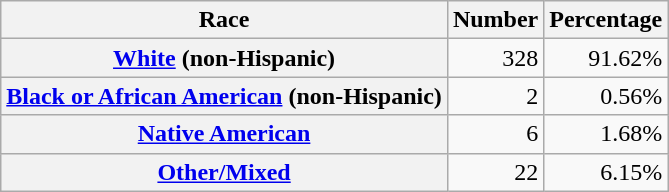<table class="wikitable" style="text-align:right">
<tr>
<th scope="col">Race</th>
<th scope="col">Number</th>
<th scope="col">Percentage</th>
</tr>
<tr>
<th scope="row"><a href='#'>White</a> (non-Hispanic)</th>
<td>328</td>
<td>91.62%</td>
</tr>
<tr>
<th scope="row"><a href='#'>Black or African American</a> (non-Hispanic)</th>
<td>2</td>
<td>0.56%</td>
</tr>
<tr>
<th scope="row"><a href='#'>Native American</a></th>
<td>6</td>
<td>1.68%</td>
</tr>
<tr>
<th scope="row"><a href='#'>Other/Mixed</a></th>
<td>22</td>
<td>6.15%</td>
</tr>
</table>
